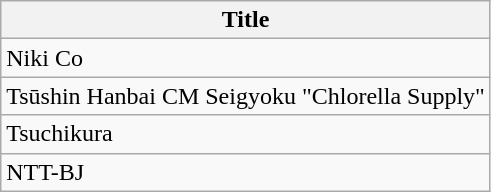<table class="wikitable">
<tr>
<th>Title</th>
</tr>
<tr>
<td>Niki Co</td>
</tr>
<tr>
<td>Tsūshin Hanbai CM Seigyoku "Chlorella Supply"</td>
</tr>
<tr>
<td>Tsuchikura</td>
</tr>
<tr>
<td>NTT-BJ</td>
</tr>
</table>
